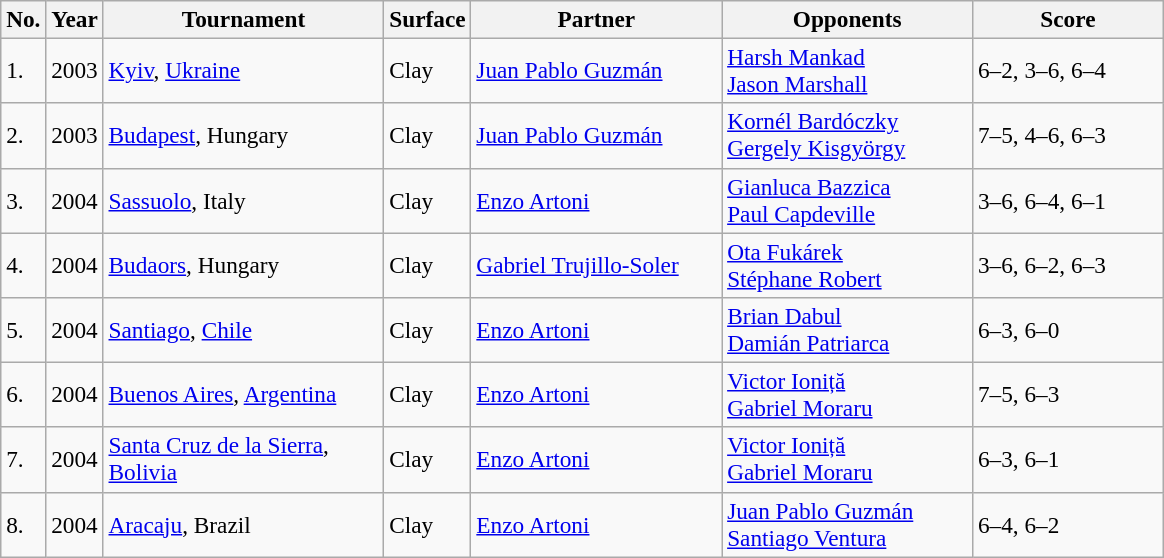<table class="sortable wikitable" style=font-size:97%>
<tr>
<th>No.</th>
<th>Year</th>
<th style="width:180px">Tournament</th>
<th style="width:50px">Surface</th>
<th style="width:160px">Partner</th>
<th style="width:160px">Opponents</th>
<th style="width:120px" class="unsortable">Score</th>
</tr>
<tr>
<td>1.</td>
<td>2003</td>
<td><a href='#'>Kyiv</a>, <a href='#'>Ukraine</a></td>
<td>Clay</td>
<td> <a href='#'>Juan Pablo Guzmán</a></td>
<td> <a href='#'>Harsh Mankad</a><br> <a href='#'>Jason Marshall</a></td>
<td>6–2, 3–6, 6–4</td>
</tr>
<tr>
<td>2.</td>
<td>2003</td>
<td><a href='#'>Budapest</a>, Hungary</td>
<td>Clay</td>
<td> <a href='#'>Juan Pablo Guzmán</a></td>
<td> <a href='#'>Kornél Bardóczky</a><br> <a href='#'>Gergely Kisgyörgy</a></td>
<td>7–5, 4–6, 6–3</td>
</tr>
<tr>
<td>3.</td>
<td>2004</td>
<td><a href='#'>Sassuolo</a>, Italy</td>
<td>Clay</td>
<td> <a href='#'>Enzo Artoni</a></td>
<td> <a href='#'>Gianluca Bazzica</a><br> <a href='#'>Paul Capdeville</a></td>
<td>3–6, 6–4, 6–1</td>
</tr>
<tr>
<td>4.</td>
<td>2004</td>
<td><a href='#'>Budaors</a>, Hungary</td>
<td>Clay</td>
<td> <a href='#'>Gabriel Trujillo-Soler</a></td>
<td> <a href='#'>Ota Fukárek</a><br> <a href='#'>Stéphane Robert</a></td>
<td>3–6, 6–2, 6–3</td>
</tr>
<tr>
<td>5.</td>
<td>2004</td>
<td><a href='#'>Santiago</a>, <a href='#'>Chile</a></td>
<td>Clay</td>
<td> <a href='#'>Enzo Artoni</a></td>
<td> <a href='#'>Brian Dabul</a><br> <a href='#'>Damián Patriarca</a></td>
<td>6–3, 6–0</td>
</tr>
<tr>
<td>6.</td>
<td>2004</td>
<td><a href='#'>Buenos Aires</a>, <a href='#'>Argentina</a></td>
<td>Clay</td>
<td> <a href='#'>Enzo Artoni</a></td>
<td> <a href='#'>Victor Ioniță</a><br> <a href='#'>Gabriel Moraru</a></td>
<td>7–5, 6–3</td>
</tr>
<tr>
<td>7.</td>
<td>2004</td>
<td><a href='#'>Santa Cruz de la Sierra</a>, <a href='#'>Bolivia</a></td>
<td>Clay</td>
<td> <a href='#'>Enzo Artoni</a></td>
<td> <a href='#'>Victor Ioniță</a><br> <a href='#'>Gabriel Moraru</a></td>
<td>6–3, 6–1</td>
</tr>
<tr>
<td>8.</td>
<td>2004</td>
<td><a href='#'>Aracaju</a>, Brazil</td>
<td>Clay</td>
<td> <a href='#'>Enzo Artoni</a></td>
<td> <a href='#'>Juan Pablo Guzmán</a><br> <a href='#'>Santiago Ventura</a></td>
<td>6–4, 6–2</td>
</tr>
</table>
